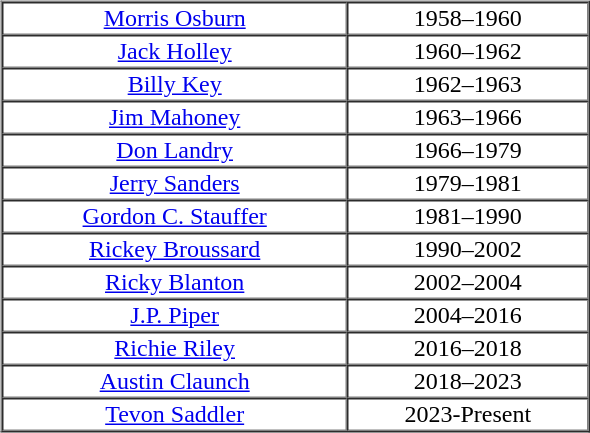<table border="0" width="55%">
<tr>
<td valign="top"><br><table cellpadding="1" border="1" cellspacing="0" width="57%">
<tr style="text-align:center;">
<td><a href='#'>Morris Osburn</a></td>
<td>1958–1960</td>
</tr>
<tr style="text-align:center;">
<td><a href='#'>Jack Holley</a></td>
<td>1960–1962</td>
</tr>
<tr style="text-align:center;">
<td><a href='#'>Billy Key</a></td>
<td>1962–1963</td>
</tr>
<tr style="text-align:center;">
<td><a href='#'>Jim Mahoney</a></td>
<td>1963–1966</td>
</tr>
<tr style="text-align:center;">
<td><a href='#'>Don Landry</a></td>
<td>1966–1979</td>
</tr>
<tr style="text-align:center;">
<td><a href='#'>Jerry Sanders</a></td>
<td>1979–1981</td>
</tr>
<tr style="text-align:center;">
<td><a href='#'>Gordon C. Stauffer</a></td>
<td>1981–1990</td>
</tr>
<tr style="text-align:center;">
<td><a href='#'>Rickey Broussard</a></td>
<td>1990–2002</td>
</tr>
<tr style="text-align:center;">
<td><a href='#'>Ricky Blanton</a></td>
<td>2002–2004</td>
</tr>
<tr style="text-align:center;">
<td><a href='#'>J.P. Piper</a></td>
<td>2004–2016</td>
</tr>
<tr style="text-align:center;">
<td><a href='#'>Richie Riley</a></td>
<td>2016–2018</td>
</tr>
<tr style="text-align:center;">
<td><a href='#'>Austin Claunch</a></td>
<td>2018–2023</td>
</tr>
<tr style="text-align:center;">
<td><a href='#'>Tevon Saddler</a></td>
<td>2023-Present</td>
</tr>
</table>
</td>
</tr>
</table>
